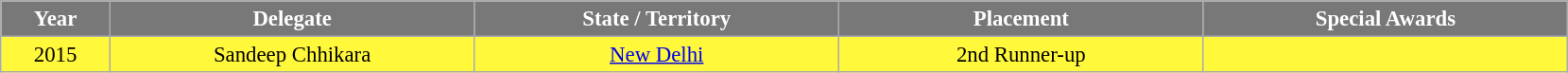<table class="wikitable sortable" style="font-size: 95%; text-align:center">
<tr>
<th width="70" style="background-color:#787878;color:#FFFFFF;">Year</th>
<th width="250" style="background-color:#787878;color:#FFFFFF;">Delegate</th>
<th width="250" style="background-color:#787878;color:#FFFFFF;">State / Territory</th>
<th width="250" style="background-color:#787878;color:#FFFFFF;">Placement</th>
<th width="250" style="background-color:#787878;color:#FFFFFF;">Special Awards</th>
</tr>
<tr style="background:#FFF83B;">
<td> 2015</td>
<td>Sandeep Chhikara</td>
<td><a href='#'>New Delhi</a></td>
<td>2nd Runner-up</td>
<td></td>
</tr>
</table>
